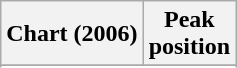<table class="wikitable sortable plainrowheaders">
<tr>
<th>Chart (2006)</th>
<th>Peak<br>position</th>
</tr>
<tr>
</tr>
<tr>
</tr>
</table>
